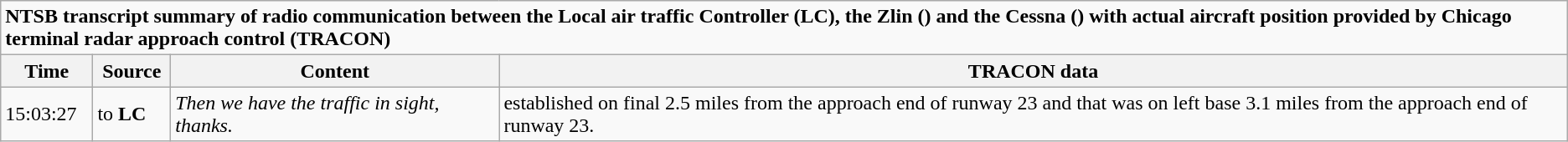<table class="wikitable">
<tr>
<td colspan="4"><strong>NTSB transcript summary of radio communication between the Local air traffic Controller (LC), the Zlin () and the Cessna () with actual aircraft position provided by Chicago terminal radar approach control (TRACON)</strong></td>
</tr>
<tr>
<th>Time</th>
<th>Source</th>
<th>Content</th>
<th>TRACON data</th>
</tr>
<tr>
<td>15:03:27</td>
<td> to <strong>LC</strong></td>
<td><em>Then we have the traffic in sight, thanks.</em></td>
<td> established on final 2.5 miles from the approach end of runway 23 and that  was on left base 3.1 miles from the approach end of runway 23.</td>
</tr>
</table>
